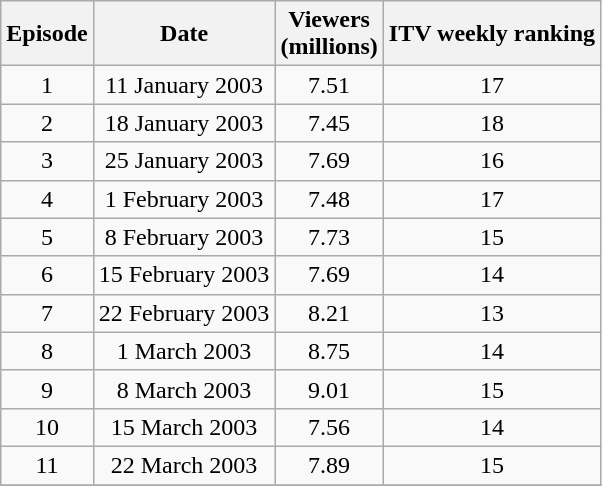<table class="wikitable" style="text-align:center">
<tr>
<th>Episode</th>
<th>Date</th>
<th>Viewers<br>(millions)</th>
<th>ITV weekly ranking</th>
</tr>
<tr>
<td>1</td>
<td>11 January 2003</td>
<td>7.51</td>
<td>17</td>
</tr>
<tr>
<td>2</td>
<td>18 January 2003</td>
<td>7.45</td>
<td>18</td>
</tr>
<tr>
<td>3</td>
<td>25 January 2003</td>
<td>7.69</td>
<td>16</td>
</tr>
<tr>
<td>4</td>
<td>1 February 2003</td>
<td>7.48</td>
<td>17</td>
</tr>
<tr>
<td>5</td>
<td>8 February 2003</td>
<td>7.73</td>
<td>15</td>
</tr>
<tr>
<td>6</td>
<td>15 February 2003</td>
<td>7.69</td>
<td>14</td>
</tr>
<tr>
<td>7</td>
<td>22 February 2003</td>
<td>8.21</td>
<td>13</td>
</tr>
<tr>
<td>8</td>
<td>1 March 2003</td>
<td>8.75</td>
<td>14</td>
</tr>
<tr>
<td>9</td>
<td>8 March 2003</td>
<td>9.01</td>
<td>15</td>
</tr>
<tr>
<td>10</td>
<td>15 March 2003</td>
<td>7.56</td>
<td>14</td>
</tr>
<tr>
<td>11</td>
<td>22 March 2003</td>
<td>7.89</td>
<td>15</td>
</tr>
<tr>
</tr>
</table>
